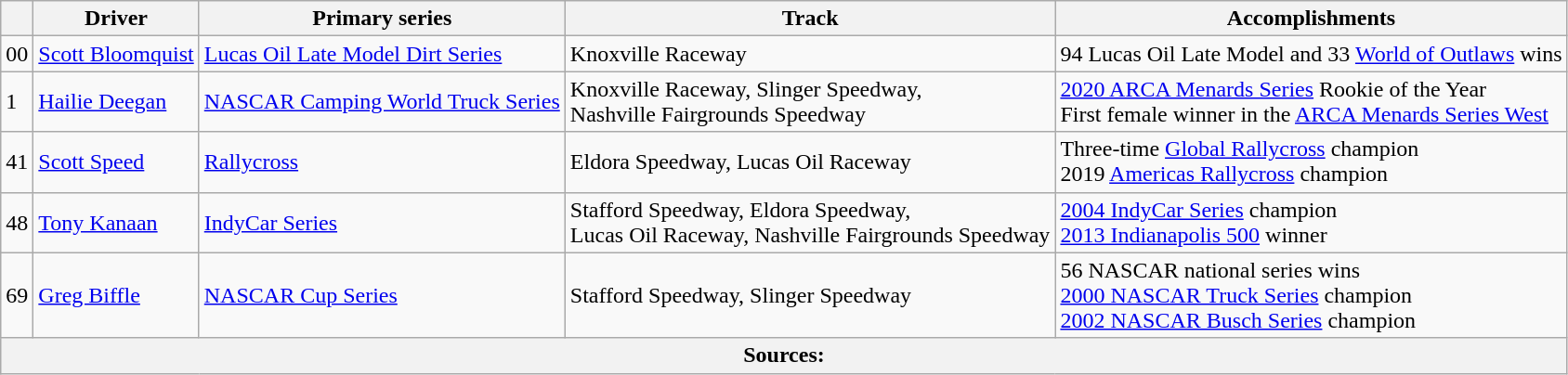<table class="wikitable">
<tr>
<th></th>
<th>Driver</th>
<th>Primary series</th>
<th>Track</th>
<th>Accomplishments</th>
</tr>
<tr>
<td>00</td>
<td> <a href='#'>Scott Bloomquist</a></td>
<td><a href='#'>Lucas Oil Late Model Dirt Series</a></td>
<td>Knoxville Raceway</td>
<td>94 Lucas Oil Late Model and 33 <a href='#'>World of Outlaws</a> wins</td>
</tr>
<tr>
<td>1</td>
<td> <a href='#'>Hailie Deegan</a></td>
<td><a href='#'>NASCAR Camping World Truck Series</a></td>
<td>Knoxville Raceway, Slinger Speedway,<br>Nashville Fairgrounds Speedway</td>
<td><a href='#'>2020 ARCA Menards Series</a> Rookie of the Year <br> First female winner in the <a href='#'>ARCA Menards Series West</a></td>
</tr>
<tr>
<td>41</td>
<td> <a href='#'>Scott Speed</a></td>
<td><a href='#'>Rallycross</a></td>
<td>Eldora Speedway, Lucas Oil Raceway</td>
<td>Three-time <a href='#'>Global Rallycross</a> champion <br> 2019 <a href='#'>Americas Rallycross</a> champion</td>
</tr>
<tr>
<td>48</td>
<td> <a href='#'>Tony Kanaan</a></td>
<td><a href='#'>IndyCar Series</a></td>
<td>Stafford Speedway, Eldora Speedway,<br>Lucas Oil Raceway, Nashville Fairgrounds Speedway</td>
<td><a href='#'>2004 IndyCar Series</a> champion <br> <a href='#'>2013 Indianapolis 500</a> winner</td>
</tr>
<tr>
<td>69</td>
<td> <a href='#'>Greg Biffle</a></td>
<td><a href='#'>NASCAR Cup Series</a></td>
<td>Stafford Speedway, Slinger Speedway</td>
<td>56 NASCAR national series wins <br> <a href='#'>2000 NASCAR Truck Series</a> champion <br> <a href='#'>2002 NASCAR Busch Series</a> champion</td>
</tr>
<tr>
<th colspan=5>Sources:</th>
</tr>
</table>
